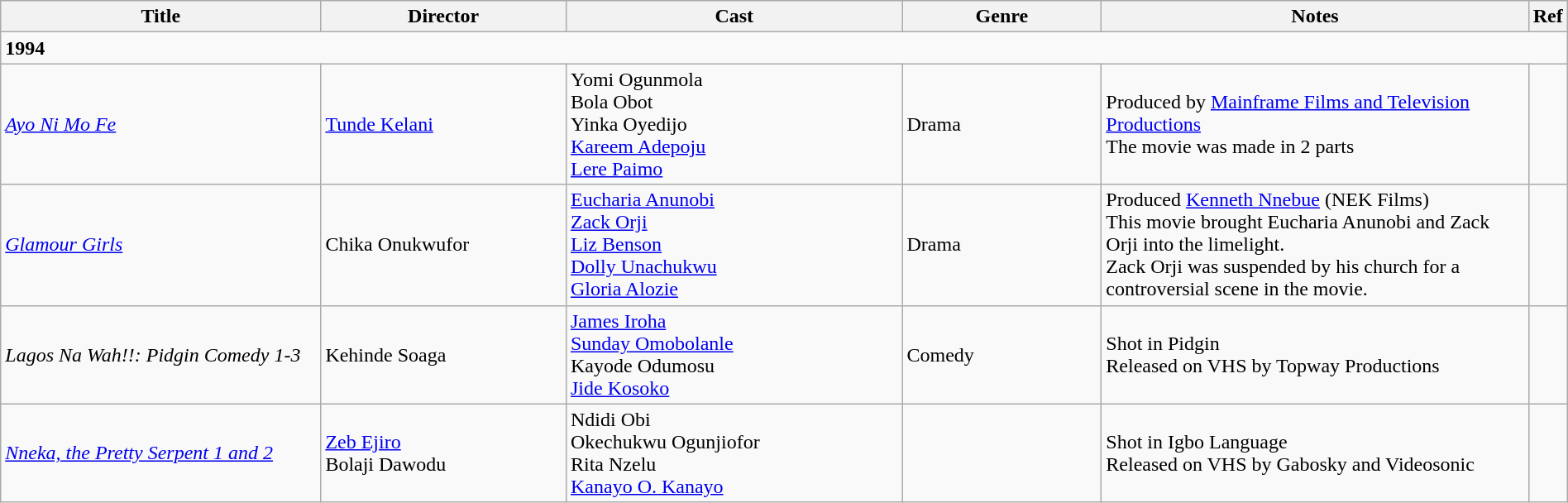<table class="wikitable" width="100%">
<tr>
<th width="21%">Title</th>
<th width="16%">Director</th>
<th width="22%">Cast</th>
<th width="13%">Genre</th>
<th width="28%">Notes</th>
<th>Ref</th>
</tr>
<tr>
<td colspan="6" ><strong>1994</strong></td>
</tr>
<tr>
<td><a href='#'><em>Ayo Ni Mo Fe</em></a></td>
<td><a href='#'>Tunde Kelani</a></td>
<td>Yomi Ogunmola<br>Bola Obot<br>Yinka Oyedijo<br><a href='#'>Kareem Adepoju</a><br><a href='#'>Lere Paimo</a></td>
<td>Drama</td>
<td>Produced by <a href='#'>Mainframe Films and Television Productions</a><br>The movie was made in 2 parts</td>
<td></td>
</tr>
<tr>
<td><em><a href='#'>Glamour Girls</a></em></td>
<td>Chika Onukwufor</td>
<td><a href='#'>Eucharia Anunobi</a><br><a href='#'>Zack Orji</a><br><a href='#'>Liz Benson</a><br><a href='#'>Dolly Unachukwu</a><br><a href='#'>Gloria Alozie</a></td>
<td>Drama</td>
<td>Produced <a href='#'>Kenneth Nnebue</a> (NEK Films)<br>This movie brought Eucharia Anunobi and Zack Orji into the limelight.<br>Zack Orji was suspended by his church for a controversial scene in the movie.</td>
<td></td>
</tr>
<tr>
<td><em>Lagos Na Wah!!: Pidgin Comedy 1-3</em></td>
<td>Kehinde Soaga</td>
<td><a href='#'>James Iroha</a><br><a href='#'>Sunday Omobolanle</a><br>Kayode Odumosu<br><a href='#'>Jide Kosoko</a></td>
<td>Comedy</td>
<td>Shot in Pidgin<br>Released on VHS by Topway Productions</td>
<td></td>
</tr>
<tr>
<td><em><a href='#'>Nneka, the Pretty Serpent 1 and 2</a></em></td>
<td><a href='#'>Zeb Ejiro</a><br>Bolaji Dawodu</td>
<td>Ndidi Obi<br>Okechukwu Ogunjiofor<br>Rita Nzelu<br><a href='#'>Kanayo O. Kanayo</a></td>
<td></td>
<td>Shot in Igbo Language<br>Released on VHS by Gabosky and Videosonic</td>
<td></td>
</tr>
</table>
